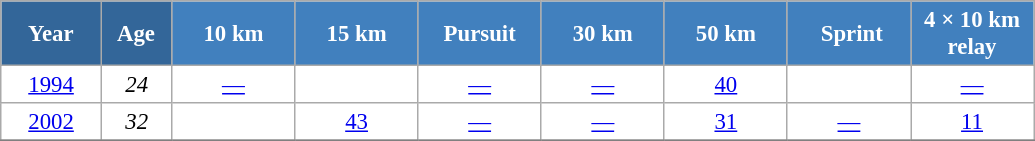<table class="wikitable" style="font-size:95%; text-align:center; border:grey solid 1px; border-collapse:collapse; background:#ffffff;">
<tr>
<th style="background-color:#369; color:white; width:60px;"> Year </th>
<th style="background-color:#369; color:white; width:40px;"> Age </th>
<th style="background-color:#4180be; color:white; width:75px;"> 10 km </th>
<th style="background-color:#4180be; color:white; width:75px;"> 15 km </th>
<th style="background-color:#4180be; color:white; width:75px;"> Pursuit </th>
<th style="background-color:#4180be; color:white; width:75px;"> 30 km </th>
<th style="background-color:#4180be; color:white; width:75px;"> 50 km </th>
<th style="background-color:#4180be; color:white; width:75px;"> Sprint</th>
<th style="background-color:#4180be; color:white; width:75px;"> 4 × 10 km <br> relay </th>
</tr>
<tr>
<td><a href='#'>1994</a></td>
<td><em>24</em></td>
<td><a href='#'>—</a></td>
<td></td>
<td><a href='#'>—</a></td>
<td><a href='#'>—</a></td>
<td><a href='#'>40</a></td>
<td></td>
<td><a href='#'>—</a></td>
</tr>
<tr>
<td><a href='#'>2002</a></td>
<td><em>32</em></td>
<td></td>
<td><a href='#'>43</a></td>
<td><a href='#'>—</a></td>
<td><a href='#'>—</a></td>
<td><a href='#'>31</a></td>
<td><a href='#'>—</a></td>
<td><a href='#'>11</a></td>
</tr>
<tr>
</tr>
</table>
